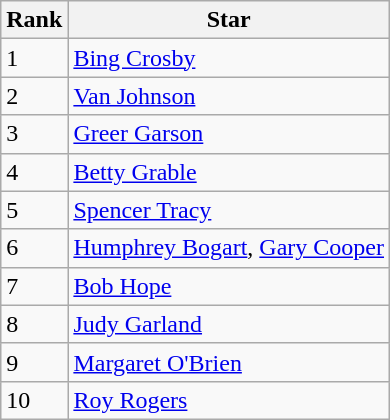<table class="wikitable">
<tr>
<th>Rank</th>
<th>Star</th>
</tr>
<tr>
<td>1</td>
<td><a href='#'>Bing Crosby</a></td>
</tr>
<tr>
<td>2</td>
<td><a href='#'>Van Johnson</a></td>
</tr>
<tr>
<td>3</td>
<td><a href='#'>Greer Garson</a></td>
</tr>
<tr>
<td>4</td>
<td><a href='#'>Betty Grable</a></td>
</tr>
<tr>
<td>5</td>
<td><a href='#'>Spencer Tracy</a></td>
</tr>
<tr>
<td>6</td>
<td><a href='#'>Humphrey Bogart</a>, <a href='#'>Gary Cooper</a></td>
</tr>
<tr>
<td>7</td>
<td><a href='#'>Bob Hope</a></td>
</tr>
<tr>
<td>8</td>
<td><a href='#'>Judy Garland</a></td>
</tr>
<tr>
<td>9</td>
<td><a href='#'>Margaret O'Brien</a></td>
</tr>
<tr>
<td>10</td>
<td><a href='#'>Roy Rogers</a></td>
</tr>
</table>
